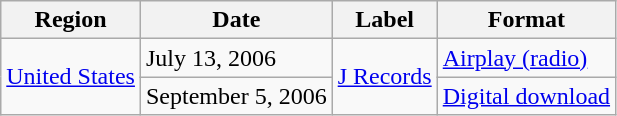<table class="wikitable">
<tr>
<th>Region</th>
<th>Date</th>
<th>Label</th>
<th>Format</th>
</tr>
<tr>
<td rowspan="2"><a href='#'>United States</a></td>
<td>July 13, 2006</td>
<td rowspan="2"><a href='#'>J Records</a></td>
<td><a href='#'>Airplay (radio)</a></td>
</tr>
<tr>
<td>September 5, 2006</td>
<td><a href='#'>Digital download</a></td>
</tr>
</table>
